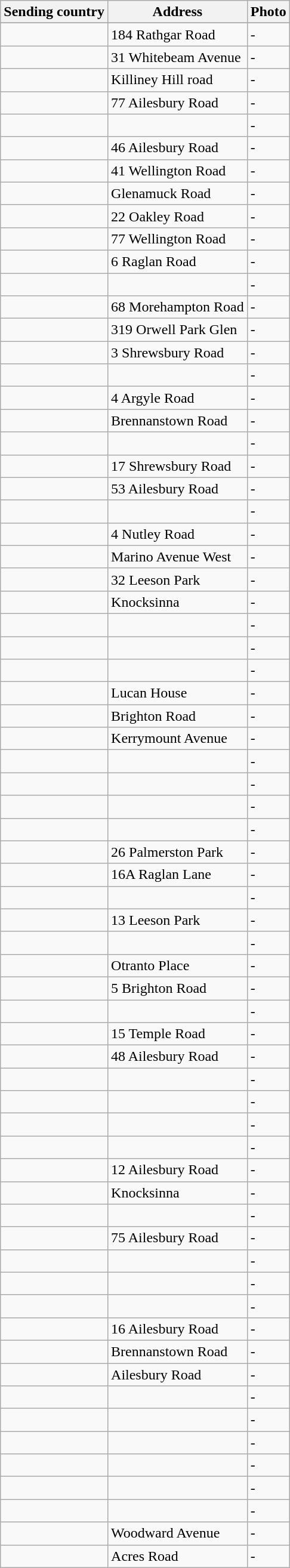<table class="wikitable sortable">
<tr valign="middle">
<th>Sending country</th>
<th>Address</th>
<th>Photo</th>
</tr>
<tr style="font-weight:bold; background-color: #DDDDDD">
</tr>
<tr>
<td></td>
<td>184 Rathgar Road</td>
<td>-</td>
</tr>
<tr>
<td></td>
<td>31 Whitebeam Avenue</td>
<td>-</td>
</tr>
<tr>
<td></td>
<td>Killiney Hill road</td>
<td>-</td>
</tr>
<tr>
<td></td>
<td>77 Ailesbury Road</td>
<td>-</td>
</tr>
<tr>
<td></td>
<td></td>
<td>-</td>
</tr>
<tr>
<td></td>
<td>46 Ailesbury Road</td>
<td>-</td>
</tr>
<tr>
<td></td>
<td>41 Wellington Road</td>
<td>-</td>
</tr>
<tr>
<td></td>
<td>Glenamuck Road</td>
<td>-</td>
</tr>
<tr>
<td></td>
<td>22 Oakley Road</td>
<td>-</td>
</tr>
<tr>
<td></td>
<td>77 Wellington Road</td>
<td>-</td>
</tr>
<tr>
<td></td>
<td>6 Raglan Road</td>
<td>-</td>
</tr>
<tr>
<td></td>
<td></td>
<td>-</td>
</tr>
<tr>
<td></td>
<td>68 Morehampton Road</td>
<td>-</td>
</tr>
<tr>
<td></td>
<td>319 Orwell Park Glen</td>
<td>-</td>
</tr>
<tr>
<td></td>
<td>3 Shrewsbury Road</td>
<td>-</td>
</tr>
<tr>
<td></td>
<td></td>
<td>-</td>
</tr>
<tr>
<td></td>
<td>4 Argyle Road</td>
<td>-</td>
</tr>
<tr>
<td></td>
<td>Brennanstown Road</td>
<td>-</td>
</tr>
<tr>
<td></td>
<td></td>
<td>-</td>
</tr>
<tr>
<td></td>
<td>17 Shrewsbury Road</td>
<td>-</td>
</tr>
<tr>
<td></td>
<td>53 Ailesbury Road</td>
<td>-</td>
</tr>
<tr>
<td></td>
<td></td>
<td>-</td>
</tr>
<tr>
<td></td>
<td>4 Nutley Road</td>
<td>-</td>
</tr>
<tr>
<td></td>
<td>Marino Avenue West</td>
<td>-</td>
</tr>
<tr>
<td></td>
<td>32 Leeson Park</td>
<td>-</td>
</tr>
<tr>
<td></td>
<td>Knocksinna</td>
<td>-</td>
</tr>
<tr>
<td></td>
<td></td>
<td>-</td>
</tr>
<tr>
<td></td>
<td></td>
<td>-</td>
</tr>
<tr>
<td></td>
<td></td>
<td>-</td>
</tr>
<tr>
<td></td>
<td>Lucan House</td>
<td>-</td>
</tr>
<tr>
<td></td>
<td>Brighton Road</td>
<td>-</td>
</tr>
<tr>
<td></td>
<td>Kerrymount Avenue</td>
<td>-</td>
</tr>
<tr>
<td></td>
<td></td>
<td>-</td>
</tr>
<tr>
<td></td>
<td></td>
<td>-</td>
</tr>
<tr>
<td></td>
<td></td>
<td>-</td>
</tr>
<tr>
<td></td>
<td></td>
<td>-</td>
</tr>
<tr>
<td></td>
<td>26 Palmerston Park</td>
<td>-</td>
</tr>
<tr>
<td></td>
<td>16A Raglan Lane</td>
<td>-</td>
</tr>
<tr>
<td></td>
<td></td>
<td>-</td>
</tr>
<tr>
<td></td>
<td>13 Leeson Park</td>
<td>-</td>
</tr>
<tr>
<td></td>
<td></td>
<td>-</td>
</tr>
<tr>
<td></td>
<td>Otranto Place</td>
<td>-</td>
</tr>
<tr>
<td></td>
<td>5 Brighton Road</td>
<td>-</td>
</tr>
<tr>
<td></td>
<td></td>
<td>-</td>
</tr>
<tr>
<td></td>
<td>15 Temple Road</td>
<td>-</td>
</tr>
<tr>
<td></td>
<td>48 Ailesbury Road</td>
<td>-</td>
</tr>
<tr>
<td></td>
<td></td>
<td>-</td>
</tr>
<tr>
<td></td>
<td></td>
<td>-</td>
</tr>
<tr>
<td></td>
<td></td>
<td>-</td>
</tr>
<tr>
<td></td>
<td></td>
<td>-</td>
</tr>
<tr>
<td></td>
<td>12 Ailesbury Road</td>
<td>-</td>
</tr>
<tr>
<td></td>
<td>Knocksinna</td>
<td>-</td>
</tr>
<tr>
<td></td>
<td></td>
<td>-</td>
</tr>
<tr>
<td></td>
<td>75 Ailesbury Road</td>
<td>-</td>
</tr>
<tr>
<td></td>
<td></td>
<td>-</td>
</tr>
<tr>
<td></td>
<td></td>
<td>-</td>
</tr>
<tr>
<td></td>
<td></td>
<td>-</td>
</tr>
<tr>
<td></td>
<td>16 Ailesbury Road</td>
<td>-</td>
</tr>
<tr>
<td></td>
<td>Brennanstown Road</td>
<td>-</td>
</tr>
<tr>
<td></td>
<td>Ailesbury Road</td>
<td>-</td>
</tr>
<tr>
<td></td>
<td></td>
<td>-</td>
</tr>
<tr>
<td></td>
<td></td>
<td>-</td>
</tr>
<tr>
<td></td>
<td></td>
<td>-</td>
</tr>
<tr>
<td></td>
<td></td>
<td>-</td>
</tr>
<tr>
<td></td>
<td></td>
<td>-</td>
</tr>
<tr>
<td></td>
<td></td>
<td>-</td>
</tr>
<tr>
<td></td>
<td>Woodward Avenue</td>
<td>-</td>
</tr>
<tr>
<td></td>
<td>Acres Road</td>
<td>-</td>
</tr>
</table>
